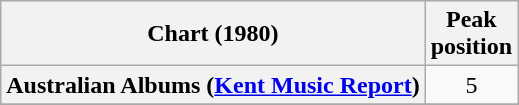<table class="wikitable sortable plainrowheaders" style="text-align:center">
<tr>
<th scope="col">Chart (1980)</th>
<th scope="col">Peak<br>position</th>
</tr>
<tr>
<th scope=row>Australian Albums (<a href='#'>Kent Music Report</a>)</th>
<td align="center">5</td>
</tr>
<tr>
</tr>
<tr>
</tr>
</table>
